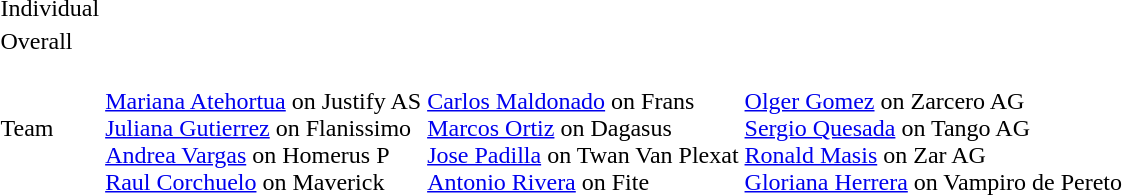<table>
<tr>
<td>Individual</td>
<td></td>
<td></td>
<td></td>
</tr>
<tr>
<td>Overall</td>
<td></td>
<td></td>
<td></td>
</tr>
<tr>
<td>Team</td>
<td><br><a href='#'>Mariana Atehortua</a> on Justify AS<br><a href='#'>Juliana Gutierrez</a> on Flanissimo<br><a href='#'>Andrea Vargas</a> on Homerus P<br><a href='#'>Raul Corchuelo</a> on Maverick</td>
<td><br><a href='#'>Carlos Maldonado</a> on Frans<br><a href='#'>Marcos Ortiz</a> on Dagasus<br><a href='#'>Jose Padilla</a> on Twan Van Plexat<br><a href='#'>Antonio Rivera</a> on Fite</td>
<td><br><a href='#'>Olger Gomez</a> on Zarcero AG<br><a href='#'>Sergio Quesada</a> on Tango AG<br><a href='#'>Ronald Masis</a> on Zar AG<br><a href='#'>Gloriana Herrera</a> on Vampiro de Pereto</td>
</tr>
</table>
